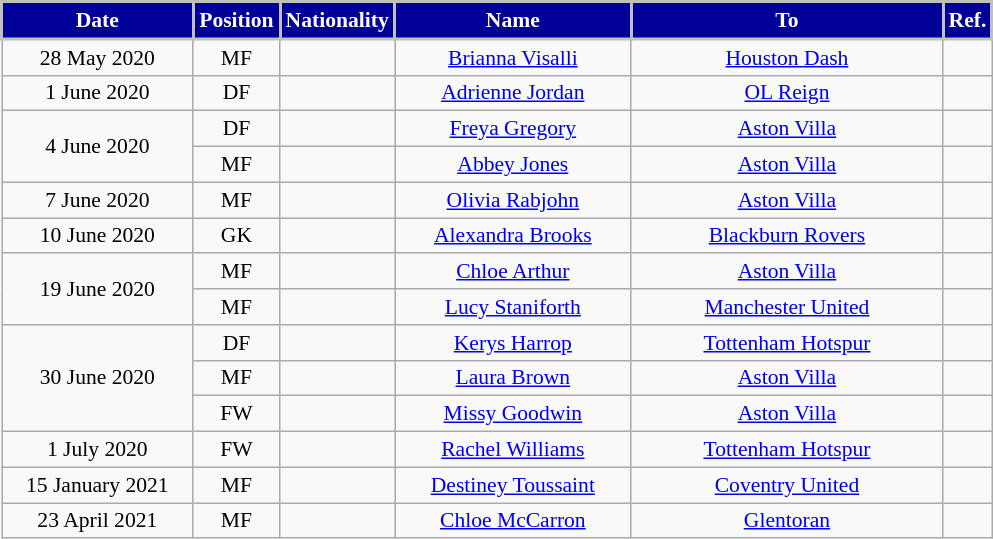<table class="wikitable" style="text-align:center; font-size:90%; ">
<tr>
<th style="background:#000099;color:white;border:2px solid #C0C0C0; width:120px;">Date</th>
<th style="background:#000099;color:white;border:2px solid #C0C0C0; width:50px;">Position</th>
<th style="background:#000099;color:white;border:2px solid #C0C0C0; width:50px;">Nationality</th>
<th style="background:#000099;color:white;border:2px solid #C0C0C0; width:150px;">Name</th>
<th style="background:#000099;color:white;border:2px solid #C0C0C0; width:200px;">To</th>
<th style="background:#000099;color:white;border:2px solid #C0C0C0; width:25px;">Ref.</th>
</tr>
<tr>
<td>28 May 2020</td>
<td>MF</td>
<td></td>
<td><a href='#'>Brianna Visalli</a></td>
<td> <a href='#'>Houston Dash</a></td>
<td></td>
</tr>
<tr>
<td>1 June 2020</td>
<td>DF</td>
<td></td>
<td><a href='#'>Adrienne Jordan</a></td>
<td> <a href='#'>OL Reign</a></td>
<td></td>
</tr>
<tr>
<td rowspan="2">4 June 2020</td>
<td>DF</td>
<td></td>
<td><a href='#'>Freya Gregory</a></td>
<td> <a href='#'>Aston Villa</a></td>
<td></td>
</tr>
<tr>
<td>MF</td>
<td></td>
<td><a href='#'>Abbey Jones</a></td>
<td> <a href='#'>Aston Villa</a></td>
<td></td>
</tr>
<tr>
<td>7 June 2020</td>
<td>MF</td>
<td></td>
<td><a href='#'>Olivia Rabjohn</a></td>
<td> <a href='#'>Aston Villa</a></td>
<td></td>
</tr>
<tr>
<td>10 June 2020</td>
<td>GK</td>
<td></td>
<td><a href='#'>Alexandra Brooks</a></td>
<td> <a href='#'>Blackburn Rovers</a></td>
<td></td>
</tr>
<tr>
<td rowspan="2">19 June 2020</td>
<td>MF</td>
<td></td>
<td><a href='#'>Chloe Arthur</a></td>
<td> <a href='#'>Aston Villa</a></td>
<td></td>
</tr>
<tr>
<td>MF</td>
<td></td>
<td><a href='#'>Lucy Staniforth</a></td>
<td> <a href='#'>Manchester United</a></td>
<td></td>
</tr>
<tr>
<td rowspan="3">30 June 2020</td>
<td>DF</td>
<td></td>
<td><a href='#'>Kerys Harrop</a></td>
<td> <a href='#'>Tottenham Hotspur</a></td>
<td></td>
</tr>
<tr>
<td>MF</td>
<td></td>
<td><a href='#'>Laura Brown</a></td>
<td> <a href='#'>Aston Villa</a></td>
<td></td>
</tr>
<tr>
<td>FW</td>
<td></td>
<td><a href='#'>Missy Goodwin</a></td>
<td> <a href='#'>Aston Villa</a></td>
<td></td>
</tr>
<tr>
<td>1 July 2020</td>
<td>FW</td>
<td></td>
<td><a href='#'>Rachel Williams</a></td>
<td> <a href='#'>Tottenham Hotspur</a></td>
<td></td>
</tr>
<tr>
<td>15 January 2021</td>
<td>MF</td>
<td></td>
<td><a href='#'>Destiney Toussaint</a></td>
<td> <a href='#'>Coventry United</a></td>
<td></td>
</tr>
<tr>
<td>23 April 2021</td>
<td>MF</td>
<td></td>
<td><a href='#'>Chloe McCarron</a></td>
<td> <a href='#'>Glentoran</a></td>
<td></td>
</tr>
</table>
